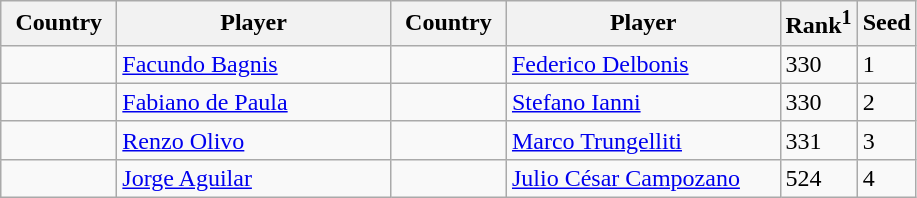<table class="sortable wikitable">
<tr>
<th width="70">Country</th>
<th width="175">Player</th>
<th width="70">Country</th>
<th width="175">Player</th>
<th>Rank<sup>1</sup></th>
<th>Seed</th>
</tr>
<tr>
<td></td>
<td><a href='#'>Facundo Bagnis</a></td>
<td></td>
<td><a href='#'>Federico Delbonis</a></td>
<td>330</td>
<td>1</td>
</tr>
<tr>
<td></td>
<td><a href='#'>Fabiano de Paula</a></td>
<td></td>
<td><a href='#'>Stefano Ianni</a></td>
<td>330</td>
<td>2</td>
</tr>
<tr>
<td></td>
<td><a href='#'>Renzo Olivo</a></td>
<td></td>
<td><a href='#'>Marco Trungelliti</a></td>
<td>331</td>
<td>3</td>
</tr>
<tr>
<td></td>
<td><a href='#'>Jorge Aguilar</a></td>
<td></td>
<td><a href='#'>Julio César Campozano</a></td>
<td>524</td>
<td>4</td>
</tr>
</table>
